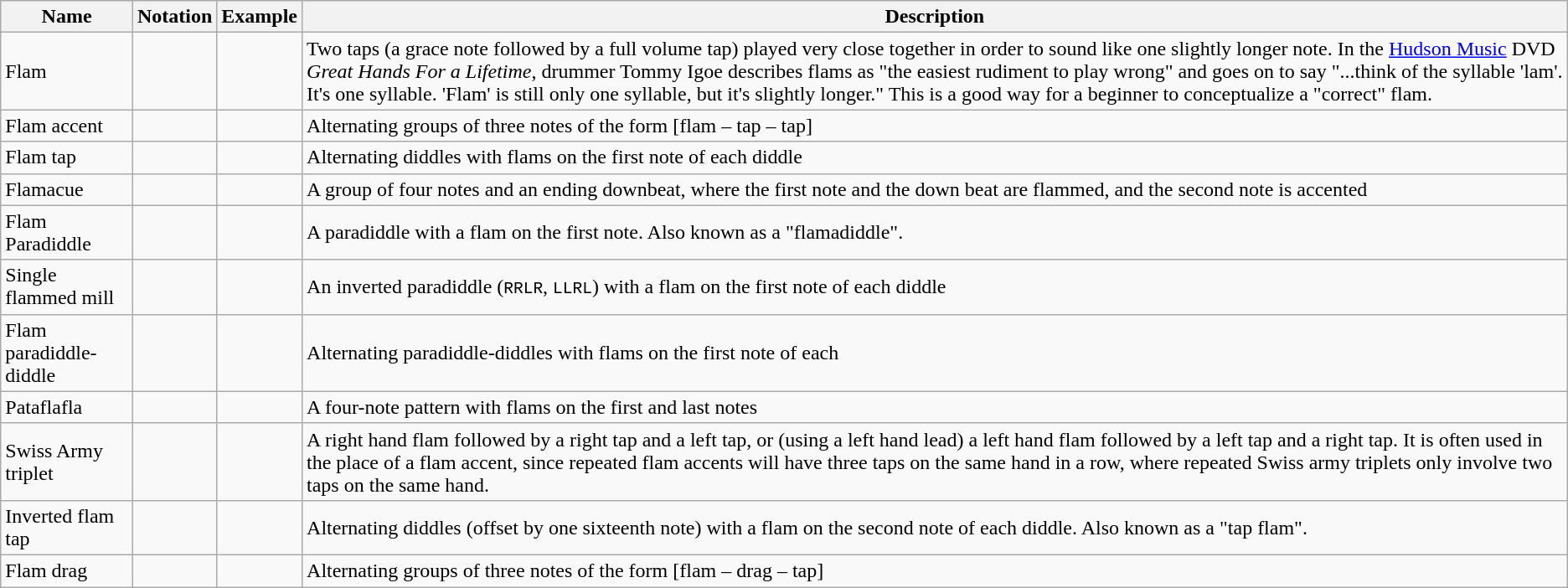<table class="wikitable">
<tr>
<th>Name</th>
<th>Notation</th>
<th>Example</th>
<th>Description</th>
</tr>
<tr>
<td>Flam</td>
<td></td>
<td></td>
<td>Two taps (a grace note followed by a full volume tap) played very close together in order to sound like one slightly longer note.  In the <a href='#'>Hudson Music</a> DVD <em>Great Hands For a Lifetime</em>, drummer Tommy Igoe describes flams as "the easiest rudiment to play wrong" and goes on to say "...think of the syllable 'lam'.  It's one syllable.  'Flam' is still only one syllable, but it's slightly longer."  This is a good way for a beginner to conceptualize a "correct" flam.</td>
</tr>
<tr>
<td>Flam accent</td>
<td></td>
<td></td>
<td>Alternating groups of three notes of the form [flam – tap – tap]</td>
</tr>
<tr>
<td>Flam tap</td>
<td></td>
<td></td>
<td>Alternating diddles with flams on the first note of each diddle</td>
</tr>
<tr>
<td>Flamacue</td>
<td></td>
<td></td>
<td>A group of four notes and an ending downbeat, where the first note and the down beat are flammed, and the second note is accented</td>
</tr>
<tr>
<td>Flam Paradiddle</td></td>
<td></td>
<td></td>
<td>A paradiddle with a flam on the first note. Also known as a "flamadiddle".</td>
</tr>
<tr>
<td>Single flammed mill</td>
<td></td>
<td></td>
<td>An inverted paradiddle (<code>RRLR</code>, <code>LLRL</code>) with a flam on the first note of each diddle</td>
</tr>
<tr>
<td>Flam paradiddle-diddle</td>
<td></td>
<td></td>
<td>Alternating paradiddle-diddles with flams on the first note of each</td>
</tr>
<tr>
<td>Pataflafla</td>
<td></td>
<td></td>
<td>A four-note pattern with flams on the first and last notes</td>
</tr>
<tr>
<td>Swiss Army triplet</td>
<td></td>
<td></td>
<td>A right hand flam followed by a right tap and a left tap, or (using a left hand lead) a left hand flam followed by a left tap and a right tap. It is often used in the place of a flam accent, since repeated flam accents will have three taps on the same hand in a row, where repeated Swiss army triplets only involve two taps on the same hand.</td>
</tr>
<tr>
<td>Inverted flam tap</td>
<td></td>
<td></td>
<td>Alternating diddles (offset by one sixteenth note) with a flam on the second note of each diddle. Also known as a "tap flam".</td>
</tr>
<tr>
<td>Flam drag</td>
<td></td>
<td></td>
<td>Alternating groups of three notes of the form [flam – drag – tap]</td>
</tr>
</table>
